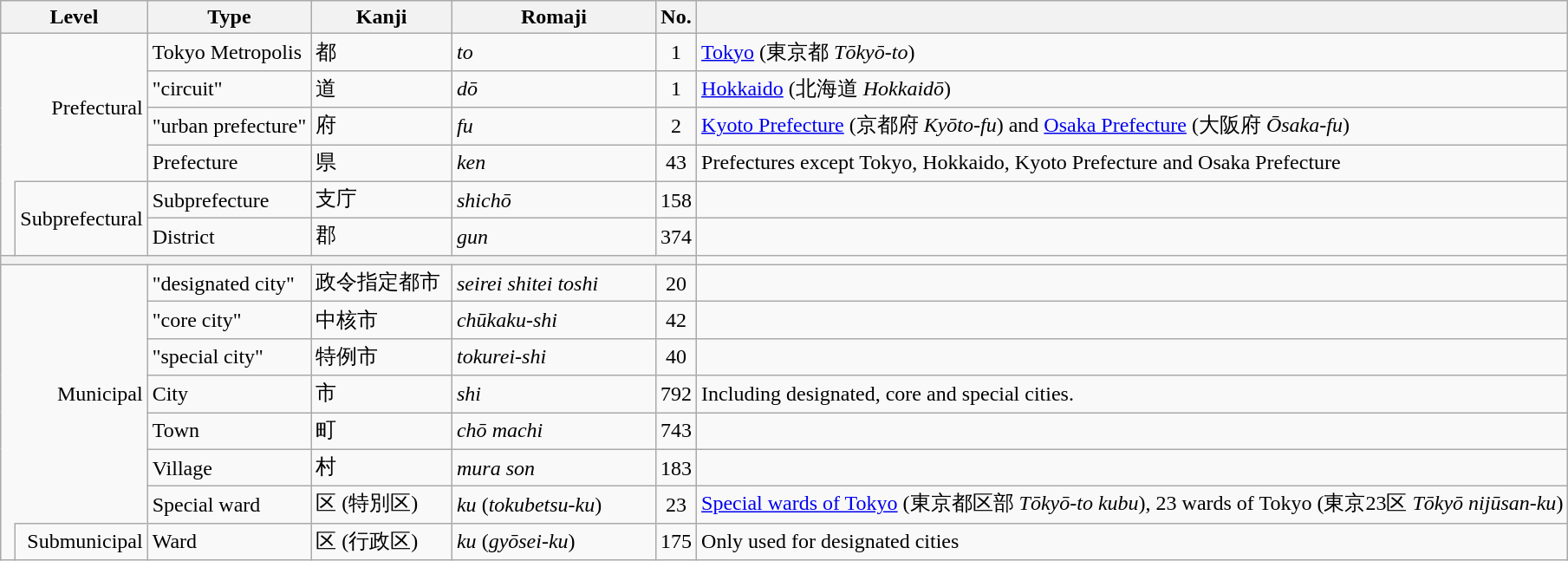<table class=wikitable>
<tr>
<th colspan="2">Level</th>
<th>Type</th>
<th style="width:9%">Kanji</th>
<th style="width:13%">Romaji</th>
<th>No.</th>
<th></th>
</tr>
<tr>
<td rowspan="4" colspan="2" style="border-bottom:none" align="right">Prefectural</td>
<td>Tokyo Metropolis</td>
<td>都</td>
<td><em>to</em></td>
<td style="text-align:center">1</td>
<td><a href='#'>Tokyo</a> (東京都 <em>Tōkyō-to</em>)</td>
</tr>
<tr>
<td>"circuit"</td>
<td>道</td>
<td><em>dō</em></td>
<td style="text-align:center">1</td>
<td><a href='#'>Hokkaido</a> (北海道 <em>Hokkaidō</em>)</td>
</tr>
<tr>
<td>"urban prefecture"</td>
<td>府</td>
<td><em>fu</em></td>
<td style="text-align:center">2</td>
<td><a href='#'>Kyoto Prefecture</a> (京都府 <em>Kyōto-fu</em>) and <a href='#'>Osaka Prefecture</a> (大阪府 <em>Ōsaka-fu</em>)</td>
</tr>
<tr>
<td>Prefecture</td>
<td>県</td>
<td><em>ken</em></td>
<td style="text-align:center">43</td>
<td>Prefectures except Tokyo, Hokkaido, Kyoto Prefecture and Osaka Prefecture</td>
</tr>
<tr>
<td rowspan="2" style="border-top:none"> </td>
<td rowspan="2" align="right">Subprefectural</td>
<td>Subprefecture</td>
<td>支庁</td>
<td><em>shichō</em></td>
<td style="text-align:center">158</td>
<td></td>
</tr>
<tr>
<td>District</td>
<td>郡</td>
<td><em>gun</em></td>
<td style="text-align:center">374</td>
<td></td>
</tr>
<tr align=center>
<th colspan="6"></th>
</tr>
<tr>
<td rowspan="7" colspan="2" style="border-bottom:none" align="right">Municipal</td>
<td>"designated city"</td>
<td>政令指定都市</td>
<td><em>seirei shitei toshi</em></td>
<td style="text-align:center">20</td>
<td></td>
</tr>
<tr>
<td>"core city"</td>
<td>中核市</td>
<td><em>chūkaku-shi</em></td>
<td style="text-align:center">42</td>
<td></td>
</tr>
<tr>
<td>"special city"</td>
<td>特例市</td>
<td><em>tokurei-shi</em></td>
<td style="text-align:center">40</td>
<td></td>
</tr>
<tr>
<td>City</td>
<td>市</td>
<td><em>shi</em></td>
<td style="text-align:center">792</td>
<td>Including designated, core and special cities.</td>
</tr>
<tr>
<td>Town</td>
<td>町</td>
<td><em>chō</em>  <em>machi</em></td>
<td style="text-align:center">743</td>
<td></td>
</tr>
<tr>
<td>Village</td>
<td>村</td>
<td><em>mura</em>  <em>son</em></td>
<td style="text-align:center">183</td>
<td></td>
</tr>
<tr>
<td>Special ward</td>
<td>区 (特別区)</td>
<td><em>ku</em> (<em>tokubetsu-ku</em>)</td>
<td style="text-align:center">23</td>
<td><a href='#'>Special wards of Tokyo</a> (東京都区部 <em>Tōkyō-to kubu</em>), 23 wards of Tokyo (東京23区 <em>Tōkyō nijūsan-ku</em>)</td>
</tr>
<tr>
<td rowspan="1" style="border-top:none"> </td>
<td rowspan="1" align="right">Submunicipal</td>
<td>Ward</td>
<td>区 (行政区)</td>
<td><em>ku</em> (<em>gyōsei-ku</em>)</td>
<td style="text-align:center">175</td>
<td>Only used for designated cities</td>
</tr>
</table>
